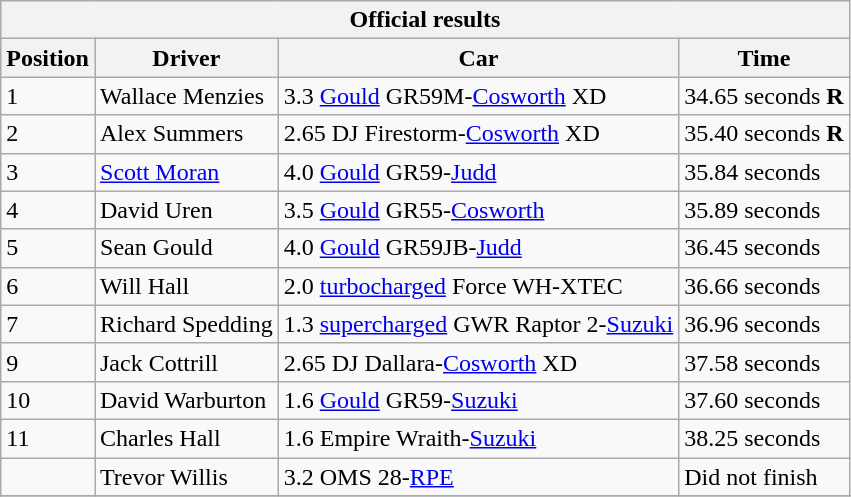<table class="wikitable" style="font-size: 100%">
<tr>
<th colspan=4>Official results</th>
</tr>
<tr>
<th>Position</th>
<th>Driver</th>
<th>Car</th>
<th>Time</th>
</tr>
<tr>
<td>1</td>
<td>Wallace Menzies</td>
<td>3.3 <a href='#'>Gould</a> GR59M-<a href='#'>Cosworth</a> XD</td>
<td>34.65 seconds <strong>R</strong></td>
</tr>
<tr>
<td>2</td>
<td>Alex Summers</td>
<td>2.65 DJ Firestorm-<a href='#'>Cosworth</a> XD</td>
<td>35.40 seconds <strong>R</strong></td>
</tr>
<tr>
<td>3</td>
<td><a href='#'>Scott Moran</a></td>
<td>4.0 <a href='#'>Gould</a> GR59-<a href='#'>Judd</a></td>
<td>35.84  seconds</td>
</tr>
<tr>
<td>4</td>
<td>David Uren</td>
<td>3.5 <a href='#'>Gould</a> GR55-<a href='#'>Cosworth</a></td>
<td>35.89 seconds</td>
</tr>
<tr>
<td>5</td>
<td>Sean Gould</td>
<td>4.0 <a href='#'>Gould</a> GR59JB-<a href='#'>Judd</a></td>
<td>36.45 seconds</td>
</tr>
<tr>
<td>6</td>
<td>Will Hall</td>
<td>2.0 <a href='#'>turbocharged</a> Force WH-XTEC</td>
<td>36.66 seconds</td>
</tr>
<tr>
<td>7</td>
<td>Richard Spedding</td>
<td>1.3 <a href='#'>supercharged</a> GWR Raptor 2-<a href='#'>Suzuki</a></td>
<td>36.96 seconds</td>
</tr>
<tr>
<td>9</td>
<td>Jack Cottrill</td>
<td>2.65 DJ Dallara-<a href='#'>Cosworth</a> XD</td>
<td>37.58 seconds</td>
</tr>
<tr>
<td>10</td>
<td>David Warburton</td>
<td>1.6 <a href='#'>Gould</a> GR59-<a href='#'>Suzuki</a></td>
<td>37.60 seconds</td>
</tr>
<tr>
<td>11</td>
<td>Charles Hall</td>
<td>1.6 Empire Wraith-<a href='#'>Suzuki</a></td>
<td>38.25 seconds</td>
</tr>
<tr>
<td></td>
<td>Trevor Willis</td>
<td>3.2 OMS 28-<a href='#'>RPE</a></td>
<td>Did not finish</td>
</tr>
<tr>
</tr>
</table>
